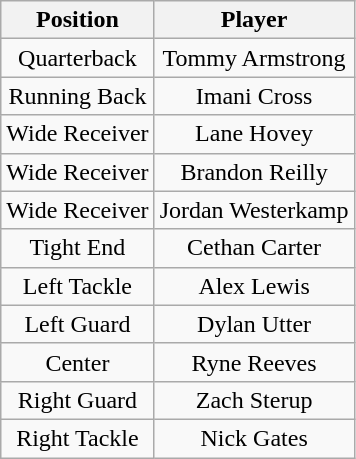<table class="wikitable" style="text-align: center;">
<tr>
<th>Position</th>
<th>Player</th>
</tr>
<tr>
<td>Quarterback</td>
<td>Tommy Armstrong</td>
</tr>
<tr>
<td>Running Back</td>
<td>Imani Cross</td>
</tr>
<tr>
<td>Wide Receiver</td>
<td>Lane Hovey</td>
</tr>
<tr>
<td>Wide Receiver</td>
<td>Brandon Reilly</td>
</tr>
<tr>
<td>Wide Receiver</td>
<td>Jordan Westerkamp</td>
</tr>
<tr>
<td>Tight End</td>
<td>Cethan Carter</td>
</tr>
<tr>
<td>Left Tackle</td>
<td>Alex Lewis</td>
</tr>
<tr>
<td>Left Guard</td>
<td>Dylan Utter</td>
</tr>
<tr>
<td>Center</td>
<td>Ryne Reeves</td>
</tr>
<tr>
<td>Right Guard</td>
<td>Zach Sterup</td>
</tr>
<tr>
<td>Right Tackle</td>
<td>Nick Gates</td>
</tr>
</table>
